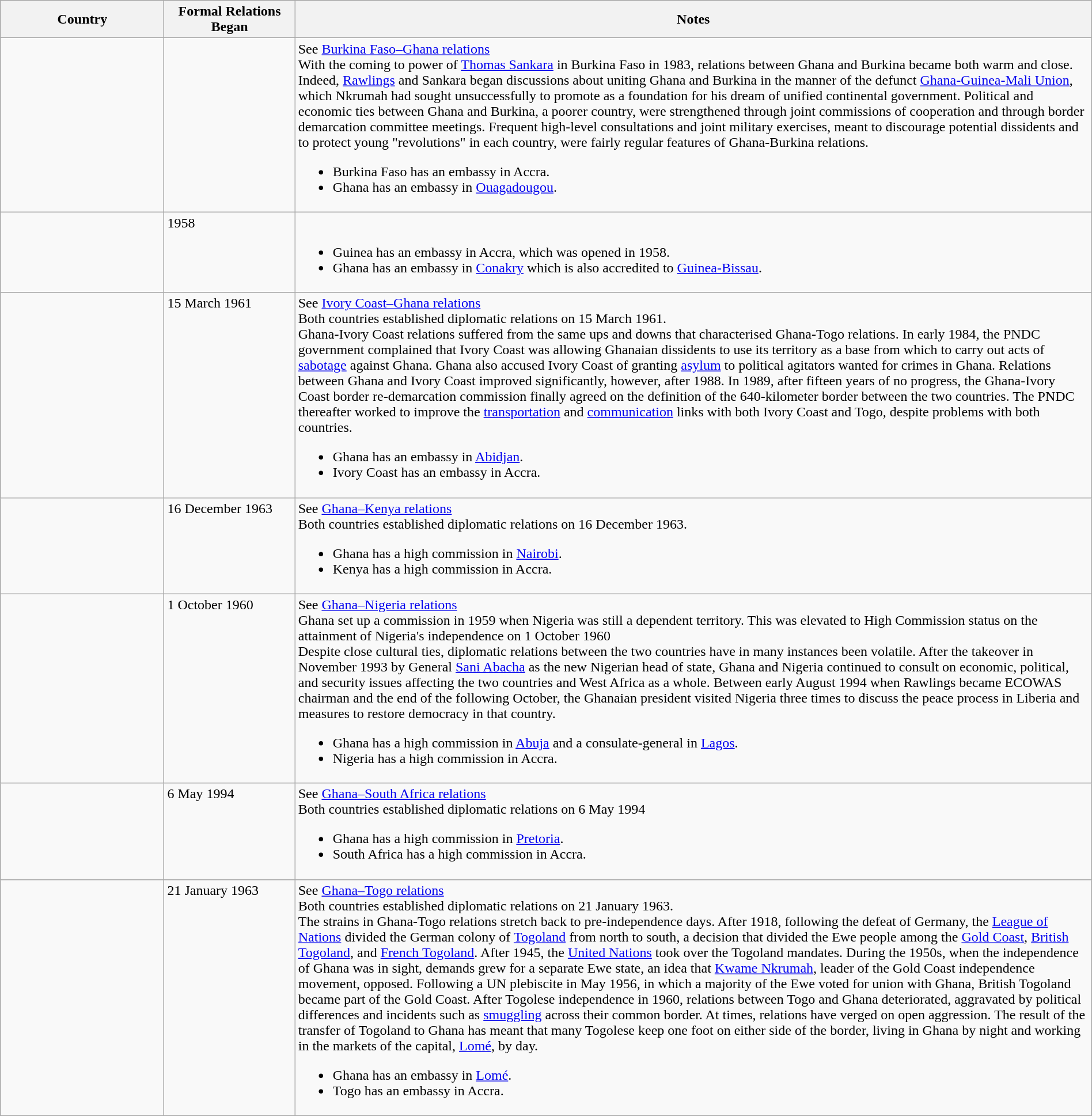<table class="wikitable sortable" style="width:100%; margin:auto;">
<tr>
<th style="width:15%;">Country</th>
<th style="width:12%;">Formal Relations Began</th>
<th>Notes</th>
</tr>
<tr valign="top">
<td></td>
<td></td>
<td>See <a href='#'>Burkina Faso–Ghana relations</a><br>With the coming to power of <a href='#'>Thomas Sankara</a> in Burkina Faso in 1983, relations between Ghana and Burkina became both warm and close. Indeed, <a href='#'>Rawlings</a> and Sankara began discussions about uniting Ghana and Burkina in the manner of the defunct <a href='#'>Ghana-Guinea-Mali Union</a>, which Nkrumah had sought unsuccessfully to promote as a foundation for his dream of unified continental government. Political and economic ties between Ghana and Burkina, a poorer country, were strengthened through joint commissions of cooperation and through border demarcation committee meetings. Frequent high-level consultations and joint military exercises, meant to discourage potential dissidents and to protect young "revolutions" in each country, were fairly regular features of Ghana-Burkina relations.<ul><li>Burkina Faso has an embassy in Accra.</li><li>Ghana has an embassy in <a href='#'>Ouagadougou</a>.</li></ul></td>
</tr>
<tr valign="top">
<td></td>
<td>1958</td>
<td><br><ul><li>Guinea has an embassy in Accra, which was opened in 1958.</li><li>Ghana has an embassy in <a href='#'>Conakry</a> which is also accredited to <a href='#'>Guinea-Bissau</a>.</li></ul></td>
</tr>
<tr valign="top">
<td></td>
<td>15 March 1961</td>
<td>See <a href='#'>Ivory Coast–Ghana relations</a><br>Both countries established diplomatic relations on 15 March 1961.<br>Ghana-Ivory Coast relations suffered from the same ups and downs that characterised Ghana-Togo relations. In early 1984, the PNDC government complained that Ivory Coast was allowing Ghanaian dissidents to use its territory as a base from which to carry out acts of <a href='#'>sabotage</a> against Ghana.  Ghana also accused Ivory Coast of granting <a href='#'>asylum</a> to political agitators wanted for crimes in Ghana. Relations between Ghana and Ivory Coast improved significantly, however, after 1988.  In 1989, after fifteen years of no progress, the Ghana-Ivory Coast border re-demarcation commission finally agreed on the definition of the 640-kilometer border between the two countries. The PNDC thereafter worked to improve the <a href='#'>transportation</a> and <a href='#'>communication</a> links with both Ivory Coast and Togo, despite problems with both countries.<ul><li>Ghana has an embassy in <a href='#'>Abidjan</a>.</li><li>Ivory Coast has an embassy in Accra.</li></ul></td>
</tr>
<tr valign="top">
<td></td>
<td>16 December 1963</td>
<td>See <a href='#'>Ghana–Kenya relations</a><br>Both countries established diplomatic relations on 16 December 1963.<ul><li>Ghana has a high commission in <a href='#'>Nairobi</a>.</li><li>Kenya has a high commission in Accra.</li></ul></td>
</tr>
<tr valign="top">
<td></td>
<td>1 October 1960</td>
<td>See <a href='#'>Ghana–Nigeria relations</a><br>Ghana set up a commission in 1959 when Nigeria was still a dependent territory. This was elevated to High Commission status on the attainment of Nigeria's independence on 1 October 1960<br>Despite close cultural ties, diplomatic relations between the two countries have in many instances been volatile. After the takeover in November 1993 by General <a href='#'>Sani Abacha</a> as the new Nigerian head of state, Ghana and Nigeria continued to consult on economic, political, and security issues affecting the two countries and West Africa as a whole.  Between early August 1994 when Rawlings became ECOWAS chairman and the end of the following October, the Ghanaian president visited Nigeria three times to discuss the peace process in Liberia and measures to restore democracy in that country.<ul><li>Ghana has a high commission in <a href='#'>Abuja</a> and a consulate-general in <a href='#'>Lagos</a>.</li><li>Nigeria has a high commission in Accra.</li></ul></td>
</tr>
<tr valign="top">
<td></td>
<td>6 May 1994</td>
<td>See <a href='#'>Ghana–South Africa relations</a><br>Both countries established diplomatic relations on 6 May 1994<br><ul><li>Ghana has a high commission in <a href='#'>Pretoria</a>.</li><li>South Africa has a high commission in Accra.</li></ul></td>
</tr>
<tr valign="top">
<td></td>
<td>21 January 1963</td>
<td>See <a href='#'>Ghana–Togo relations</a><br>Both countries established diplomatic relations on 21 January 1963.<br>The strains in Ghana-Togo relations stretch back to pre-independence days. After 1918, following the defeat of Germany, the <a href='#'>League of Nations</a> divided the German colony of <a href='#'>Togoland</a> from north to south, a decision that divided the Ewe people among the <a href='#'>Gold Coast</a>, <a href='#'>British Togoland</a>, and <a href='#'>French Togoland</a>. After 1945, the <a href='#'>United Nations</a> took over the Togoland mandates.  During the 1950s, when the independence of Ghana was in sight, demands grew for a separate Ewe state, an idea that <a href='#'>Kwame Nkrumah</a>, leader of the Gold Coast independence movement, opposed.  Following a UN plebiscite in May 1956, in which a majority of the Ewe voted for union with Ghana, British Togoland became part of the Gold Coast.  After Togolese independence in 1960, relations between Togo and Ghana deteriorated, aggravated by political differences and incidents such as <a href='#'>smuggling</a> across their common border. At times, relations have verged on open aggression. The result of the transfer of Togoland to Ghana has meant that many Togolese keep one foot on either side of the border, living in Ghana by night and working in the markets of the capital, <a href='#'>Lomé</a>, by day.<ul><li>Ghana has an embassy in <a href='#'>Lomé</a>.</li><li>Togo has an embassy in Accra.</li></ul></td>
</tr>
</table>
